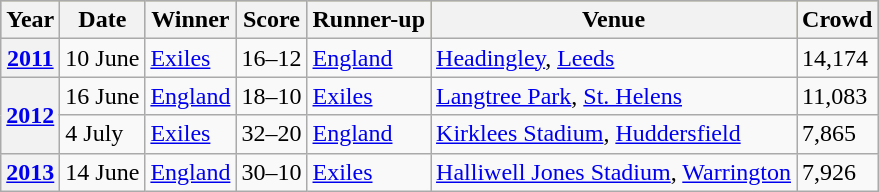<table class="wikitable">
<tr bgcolor=#bdb76b>
<th>Year</th>
<th>Date</th>
<th>Winner</th>
<th>Score</th>
<th>Runner-up</th>
<th>Venue</th>
<th>Crowd</th>
</tr>
<tr>
<th><a href='#'>2011</a></th>
<td>10 June</td>
<td><a href='#'>Exiles</a></td>
<td>16–12</td>
<td> <a href='#'>England</a></td>
<td><a href='#'>Headingley</a>, <a href='#'>Leeds</a></td>
<td>14,174</td>
</tr>
<tr>
<th rowspan=2><a href='#'>2012</a></th>
<td>16 June</td>
<td> <a href='#'>England</a></td>
<td>18–10</td>
<td><a href='#'>Exiles</a></td>
<td><a href='#'>Langtree Park</a>, <a href='#'>St. Helens</a></td>
<td>11,083</td>
</tr>
<tr>
<td>4 July</td>
<td><a href='#'>Exiles</a></td>
<td>32–20</td>
<td> <a href='#'>England</a></td>
<td><a href='#'>Kirklees Stadium</a>, <a href='#'>Huddersfield</a></td>
<td>7,865</td>
</tr>
<tr>
<th><a href='#'>2013</a></th>
<td>14 June</td>
<td> <a href='#'>England</a></td>
<td>30–10</td>
<td><a href='#'>Exiles</a></td>
<td><a href='#'>Halliwell Jones Stadium</a>, <a href='#'>Warrington</a></td>
<td>7,926</td>
</tr>
</table>
